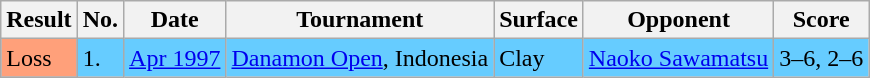<table class="sortable wikitable">
<tr>
<th>Result</th>
<th>No.</th>
<th>Date</th>
<th>Tournament</th>
<th>Surface</th>
<th>Opponent</th>
<th class="unsortable">Score</th>
</tr>
<tr style="background:#6cf;">
<td style="background:#ffa07a;">Loss</td>
<td>1.</td>
<td><a href='#'>Apr 1997</a></td>
<td><a href='#'>Danamon Open</a>, Indonesia</td>
<td>Clay</td>
<td> <a href='#'>Naoko Sawamatsu</a></td>
<td>3–6, 2–6</td>
</tr>
</table>
